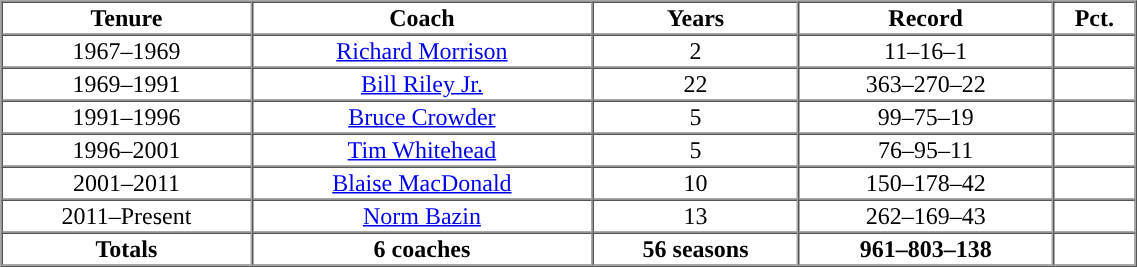<table cellpadding="1" border="1" cellspacing="0" width="60%">
<tr>
<th>Tenure</th>
<th>Coach</th>
<th>Years</th>
<th>Record</th>
<th>Pct.</th>
</tr>
<tr align="center">
<td>1967–1969</td>
<td><a href='#'>Richard Morrison</a></td>
<td>2</td>
<td>11–16–1</td>
<td></td>
</tr>
<tr align="center">
<td>1969–1991</td>
<td><a href='#'>Bill Riley Jr.</a></td>
<td>22</td>
<td>363–270–22</td>
<td></td>
</tr>
<tr align="center">
<td>1991–1996</td>
<td><a href='#'>Bruce Crowder</a></td>
<td>5</td>
<td>99–75–19</td>
<td></td>
</tr>
<tr align="center">
<td>1996–2001</td>
<td><a href='#'>Tim Whitehead</a></td>
<td>5</td>
<td>76–95–11</td>
<td></td>
</tr>
<tr align="center">
<td>2001–2011</td>
<td><a href='#'>Blaise MacDonald</a></td>
<td>10</td>
<td>150–178–42</td>
<td></td>
</tr>
<tr align="center">
<td>2011–Present</td>
<td><a href='#'>Norm Bazin</a></td>
<td>13</td>
<td>262–169–43</td>
<td></td>
</tr>
<tr align=center>
<th>Totals</th>
<th>6 coaches</th>
<th>56 seasons</th>
<th>961–803–138</th>
<th></th>
</tr>
</table>
